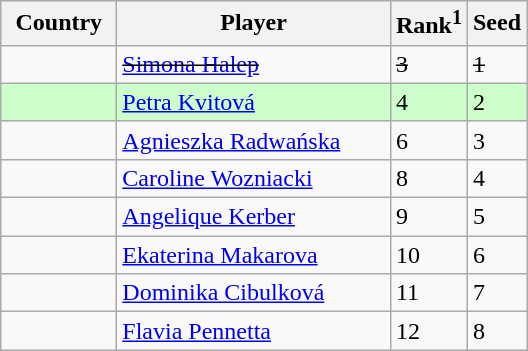<table class="sortable wikitable">
<tr>
<th width=70>Country</th>
<th width=175>Player</th>
<th>Rank<sup>1</sup></th>
<th>Seed</th>
</tr>
<tr>
<td><s></s></td>
<td><s><a href='#'>Simona Halep</a></s></td>
<td><s>3</s></td>
<td><s>1</s></td>
</tr>
<tr style="background:#cfc;">
<td></td>
<td><a href='#'>Petra Kvitová</a></td>
<td>4</td>
<td>2</td>
</tr>
<tr>
<td></td>
<td><a href='#'>Agnieszka Radwańska</a></td>
<td>6</td>
<td>3</td>
</tr>
<tr>
<td></td>
<td><a href='#'>Caroline Wozniacki</a></td>
<td>8</td>
<td>4</td>
</tr>
<tr>
<td></td>
<td><a href='#'>Angelique Kerber</a></td>
<td>9</td>
<td>5</td>
</tr>
<tr>
<td></td>
<td><a href='#'>Ekaterina Makarova</a></td>
<td>10</td>
<td>6</td>
</tr>
<tr>
<td></td>
<td><a href='#'>Dominika Cibulková</a></td>
<td>11</td>
<td>7</td>
</tr>
<tr>
<td></td>
<td><a href='#'>Flavia Pennetta</a></td>
<td>12</td>
<td>8</td>
</tr>
</table>
